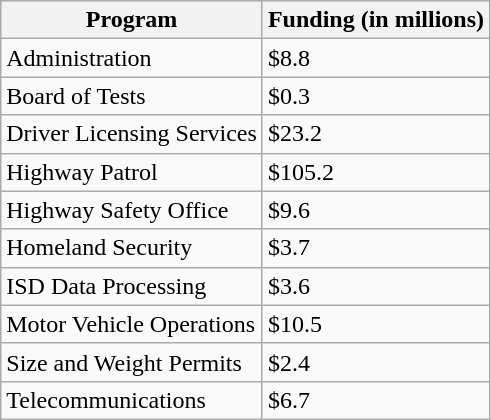<table border="1" cellspacing="0" cellpadding="5" style="border-collapse:collapse;" class="wikitable">
<tr>
<th>Program</th>
<th>Funding (in millions)</th>
</tr>
<tr>
<td>Administration</td>
<td>$8.8</td>
</tr>
<tr>
<td>Board of Tests</td>
<td>$0.3</td>
</tr>
<tr>
<td>Driver Licensing Services</td>
<td>$23.2</td>
</tr>
<tr>
<td>Highway Patrol</td>
<td>$105.2</td>
</tr>
<tr>
<td>Highway Safety Office</td>
<td>$9.6</td>
</tr>
<tr>
<td>Homeland Security</td>
<td>$3.7</td>
</tr>
<tr>
<td>ISD Data Processing</td>
<td>$3.6</td>
</tr>
<tr>
<td>Motor Vehicle Operations</td>
<td>$10.5</td>
</tr>
<tr>
<td>Size and Weight Permits</td>
<td>$2.4</td>
</tr>
<tr>
<td>Telecommunications</td>
<td>$6.7</td>
</tr>
</table>
